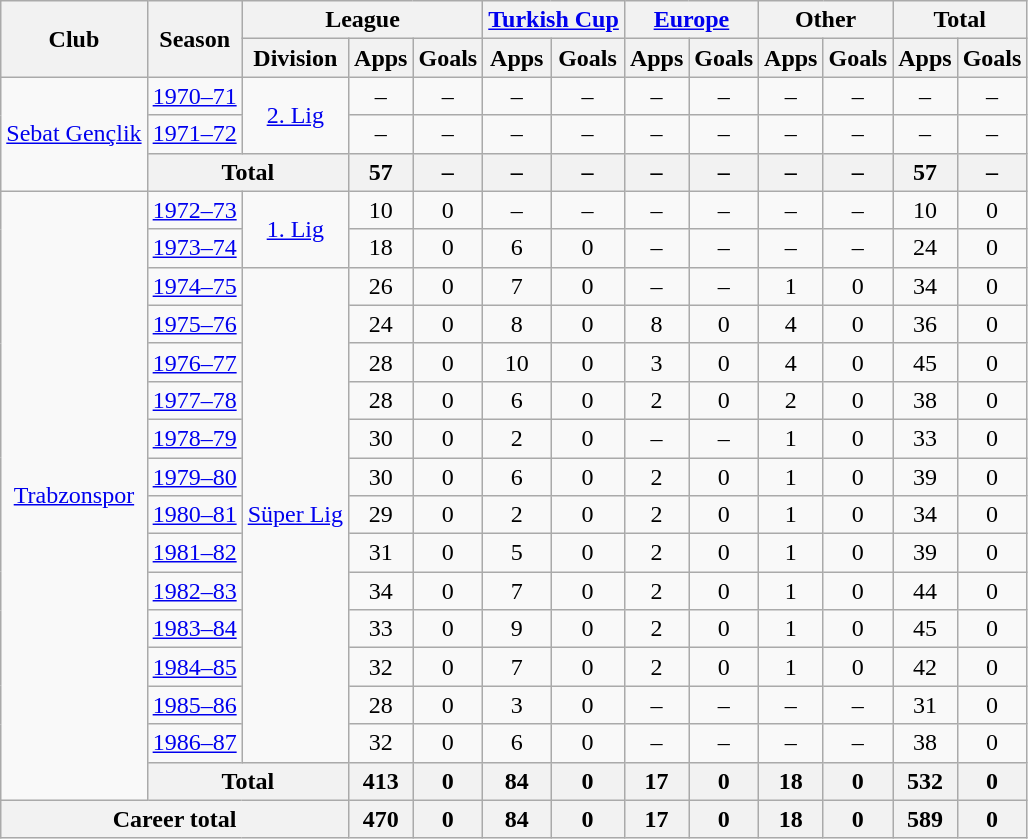<table class="wikitable" style="text-align:center">
<tr>
<th rowspan="2">Club</th>
<th rowspan="2">Season</th>
<th colspan="3">League</th>
<th colspan="2"><a href='#'>Turkish Cup</a></th>
<th colspan="2"><a href='#'>Europe</a></th>
<th colspan="2">Other</th>
<th colspan="2">Total</th>
</tr>
<tr>
<th>Division</th>
<th>Apps</th>
<th>Goals</th>
<th>Apps</th>
<th>Goals</th>
<th>Apps</th>
<th>Goals</th>
<th>Apps</th>
<th>Goals</th>
<th>Apps</th>
<th>Goals</th>
</tr>
<tr>
<td rowspan="3"><a href='#'>Sebat Gençlik</a></td>
<td><a href='#'>1970–71</a></td>
<td rowspan="2"><a href='#'>2. Lig</a></td>
<td>–</td>
<td>–</td>
<td>–</td>
<td>–</td>
<td>–</td>
<td>–</td>
<td>–</td>
<td>–</td>
<td>–</td>
<td>–</td>
</tr>
<tr>
<td><a href='#'>1971–72</a></td>
<td>–</td>
<td>–</td>
<td>–</td>
<td>–</td>
<td>–</td>
<td>–</td>
<td>–</td>
<td>–</td>
<td>–</td>
<td>–</td>
</tr>
<tr>
<th colspan="2">Total</th>
<th>57</th>
<th>–</th>
<th>–</th>
<th>–</th>
<th>–</th>
<th>–</th>
<th>–</th>
<th>–</th>
<th>57</th>
<th>–</th>
</tr>
<tr>
<td rowspan="16"><a href='#'>Trabzonspor</a></td>
<td><a href='#'>1972–73</a></td>
<td rowspan="2"><a href='#'>1. Lig</a></td>
<td>10</td>
<td>0</td>
<td>–</td>
<td>–</td>
<td>–</td>
<td>–</td>
<td>–</td>
<td>–</td>
<td>10</td>
<td>0</td>
</tr>
<tr>
<td><a href='#'>1973–74</a></td>
<td>18</td>
<td>0</td>
<td>6</td>
<td>0</td>
<td>–</td>
<td>–</td>
<td>–</td>
<td>–</td>
<td>24</td>
<td>0</td>
</tr>
<tr>
<td><a href='#'>1974–75</a></td>
<td rowspan="13"><a href='#'>Süper Lig</a></td>
<td>26</td>
<td>0</td>
<td>7</td>
<td>0</td>
<td>–</td>
<td>–</td>
<td>1</td>
<td>0</td>
<td>34</td>
<td>0</td>
</tr>
<tr>
<td><a href='#'>1975–76</a></td>
<td>24</td>
<td>0</td>
<td>8</td>
<td>0</td>
<td>8</td>
<td>0</td>
<td>4</td>
<td>0</td>
<td>36</td>
<td>0</td>
</tr>
<tr>
<td><a href='#'>1976–77</a></td>
<td>28</td>
<td>0</td>
<td>10</td>
<td>0</td>
<td>3</td>
<td>0</td>
<td>4</td>
<td>0</td>
<td>45</td>
<td>0</td>
</tr>
<tr>
<td><a href='#'>1977–78</a></td>
<td>28</td>
<td>0</td>
<td>6</td>
<td>0</td>
<td>2</td>
<td>0</td>
<td>2</td>
<td>0</td>
<td>38</td>
<td>0</td>
</tr>
<tr>
<td><a href='#'>1978–79</a></td>
<td>30</td>
<td>0</td>
<td>2</td>
<td>0</td>
<td>–</td>
<td>–</td>
<td>1</td>
<td>0</td>
<td>33</td>
<td>0</td>
</tr>
<tr>
<td><a href='#'>1979–80</a></td>
<td>30</td>
<td>0</td>
<td>6</td>
<td>0</td>
<td>2</td>
<td>0</td>
<td>1</td>
<td>0</td>
<td>39</td>
<td>0</td>
</tr>
<tr>
<td><a href='#'>1980–81</a></td>
<td>29</td>
<td>0</td>
<td>2</td>
<td>0</td>
<td>2</td>
<td>0</td>
<td>1</td>
<td>0</td>
<td>34</td>
<td>0</td>
</tr>
<tr>
<td><a href='#'>1981–82</a></td>
<td>31</td>
<td>0</td>
<td>5</td>
<td>0</td>
<td>2</td>
<td>0</td>
<td>1</td>
<td>0</td>
<td>39</td>
<td>0</td>
</tr>
<tr>
<td><a href='#'>1982–83</a></td>
<td>34</td>
<td>0</td>
<td>7</td>
<td>0</td>
<td>2</td>
<td>0</td>
<td>1</td>
<td>0</td>
<td>44</td>
<td>0</td>
</tr>
<tr>
<td><a href='#'>1983–84</a></td>
<td>33</td>
<td>0</td>
<td>9</td>
<td>0</td>
<td>2</td>
<td>0</td>
<td>1</td>
<td>0</td>
<td>45</td>
<td>0</td>
</tr>
<tr>
<td><a href='#'>1984–85</a></td>
<td>32</td>
<td>0</td>
<td>7</td>
<td>0</td>
<td>2</td>
<td>0</td>
<td>1</td>
<td>0</td>
<td>42</td>
<td>0</td>
</tr>
<tr>
<td><a href='#'>1985–86</a></td>
<td>28</td>
<td>0</td>
<td>3</td>
<td>0</td>
<td>–</td>
<td>–</td>
<td>–</td>
<td>–</td>
<td>31</td>
<td>0</td>
</tr>
<tr>
<td><a href='#'>1986–87</a></td>
<td>32</td>
<td>0</td>
<td>6</td>
<td>0</td>
<td>–</td>
<td>–</td>
<td>–</td>
<td>–</td>
<td>38</td>
<td>0</td>
</tr>
<tr>
<th colspan="2">Total</th>
<th>413</th>
<th>0</th>
<th>84</th>
<th>0</th>
<th>17</th>
<th>0</th>
<th>18</th>
<th>0</th>
<th>532</th>
<th>0</th>
</tr>
<tr>
<th colspan="3">Career total</th>
<th>470</th>
<th>0</th>
<th>84</th>
<th>0</th>
<th>17</th>
<th>0</th>
<th>18</th>
<th>0</th>
<th>589</th>
<th>0</th>
</tr>
</table>
